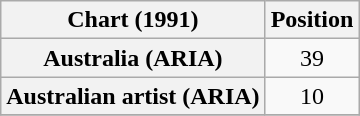<table class="wikitable sortable plainrowheaders" style="text-align:center">
<tr>
<th scope="col">Chart (1991)</th>
<th scope="col">Position</th>
</tr>
<tr>
<th scope="row">Australia (ARIA)</th>
<td>39</td>
</tr>
<tr>
<th scope="row">Australian artist (ARIA)</th>
<td>10</td>
</tr>
<tr>
</tr>
</table>
